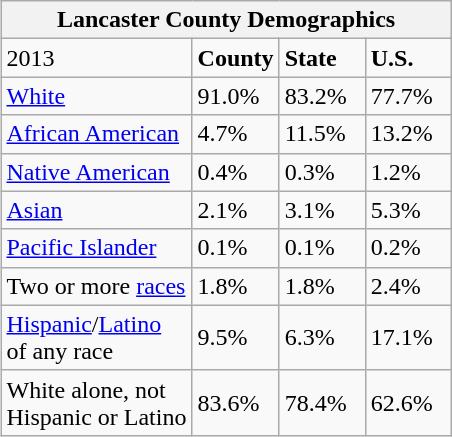<table class="wikitable" style="float:right;">
<tr>
<th colspan=4>Lancaster County Demographics</th>
</tr>
<tr>
<td style="width:120px; ">2013</td>
<td style="width:50px; "><strong>County</strong></td>
<td style="width:50px; "><strong>State</strong></td>
<td style="width:50px; "><strong>U.S.</strong></td>
</tr>
<tr>
<td style="text-align:left"><a href='#'>White</a></td>
<td>91.0%</td>
<td>83.2%</td>
<td>77.7%</td>
</tr>
<tr>
<td style="text-align:left"><a href='#'>African American</a></td>
<td>4.7%</td>
<td>11.5%</td>
<td>13.2%</td>
</tr>
<tr>
<td style="text-align:left"><a href='#'>Native American</a></td>
<td>0.4%</td>
<td>0.3%</td>
<td>1.2%</td>
</tr>
<tr>
<td style="text-align:left"><a href='#'>Asian</a></td>
<td>2.1%</td>
<td>3.1%</td>
<td>5.3%</td>
</tr>
<tr>
<td style="text-align:left"><a href='#'>Pacific Islander</a></td>
<td>0.1%</td>
<td>0.1%</td>
<td>0.2%</td>
</tr>
<tr>
<td style="text-align:left">Two or more <a href='#'>races</a></td>
<td>1.8%</td>
<td>1.8%</td>
<td>2.4%</td>
</tr>
<tr>
<td style="text-align:left"><a href='#'>Hispanic</a>/<a href='#'>Latino</a> of any race</td>
<td>9.5%</td>
<td>6.3%</td>
<td>17.1%</td>
</tr>
<tr>
<td style="text-align:left">White alone, not Hispanic or Latino</td>
<td>83.6%</td>
<td>78.4%</td>
<td>62.6%</td>
</tr>
</table>
